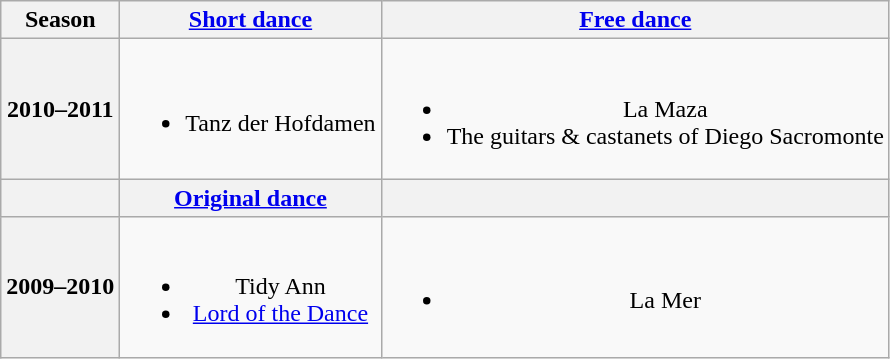<table class=wikitable style=text-align:center>
<tr>
<th>Season</th>
<th><a href='#'>Short dance</a></th>
<th><a href='#'>Free dance</a></th>
</tr>
<tr>
<th>2010–2011 <br> </th>
<td><br><ul><li> Tanz der Hofdamen <br></li></ul></td>
<td><br><ul><li>La Maza <br></li><li>The guitars & castanets of Diego Sacromonte <br></li></ul></td>
</tr>
<tr>
<th></th>
<th><a href='#'>Original dance</a></th>
<th></th>
</tr>
<tr>
<th>2009–2010 <br> </th>
<td><br><ul><li> Tidy Ann</li><li> <a href='#'>Lord of the Dance</a> <br></li></ul></td>
<td><br><ul><li>La Mer <br></li></ul></td>
</tr>
</table>
